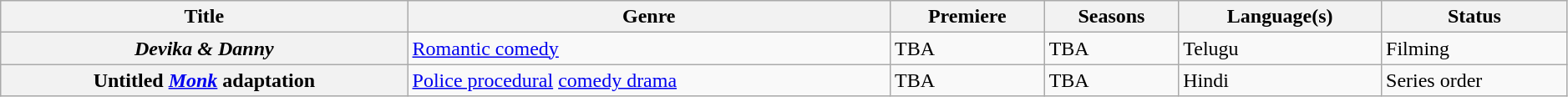<table class="wikitable plainrowheaders sortable" style="width:99%;">
<tr>
<th>Title</th>
<th>Genre</th>
<th>Premiere</th>
<th>Seasons</th>
<th>Language(s)</th>
<th>Status</th>
</tr>
<tr>
<th scope="row"><em>Devika & Danny</em></th>
<td><a href='#'>Romantic comedy</a></td>
<td>TBA</td>
<td>TBA</td>
<td>Telugu</td>
<td>Filming</td>
</tr>
<tr>
<th scope="row">Untitled <em><a href='#'>Monk</a></em> adaptation</th>
<td><a href='#'>Police procedural</a> <a href='#'>comedy drama</a></td>
<td>TBA</td>
<td>TBA</td>
<td>Hindi</td>
<td>Series order</td>
</tr>
</table>
